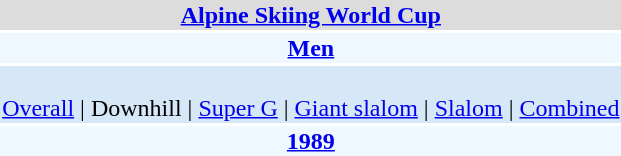<table align="right" class="toccolours" style="margin: 0 0 1em 1em;">
<tr>
<td colspan="2" align=center bgcolor=Gainsboro><strong><a href='#'>Alpine Skiing World Cup</a></strong></td>
</tr>
<tr>
<td colspan="2" align=center bgcolor=AliceBlue><strong><a href='#'>Men</a></strong></td>
</tr>
<tr>
<td colspan="2" align=center bgcolor=D6E8F8><br><a href='#'>Overall</a> | 
Downhill | 
<a href='#'>Super G</a> | 
<a href='#'>Giant slalom</a> | 
<a href='#'>Slalom</a> | 
<a href='#'>Combined</a></td>
</tr>
<tr>
<td colspan="2" align=center bgcolor=AliceBlue><strong><a href='#'>1989</a></strong></td>
</tr>
</table>
